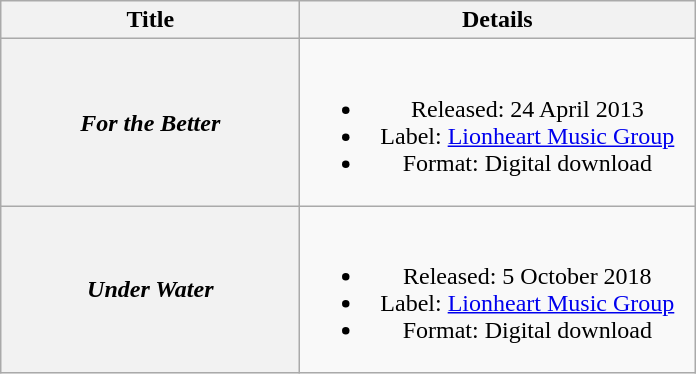<table class="wikitable plainrowheaders" style="text-align:center;">
<tr>
<th scope="col" style="width:12em;">Title</th>
<th scope="col" style="width:16em;">Details</th>
</tr>
<tr>
<th scope="row"><em>For the Better</em></th>
<td><br><ul><li>Released: 24 April 2013</li><li>Label: <a href='#'>Lionheart Music Group</a></li><li>Format: Digital download</li></ul></td>
</tr>
<tr>
<th scope="row"><em>Under Water</em></th>
<td><br><ul><li>Released: 5 October 2018</li><li>Label: <a href='#'>Lionheart Music Group</a></li><li>Format: Digital download</li></ul></td>
</tr>
</table>
